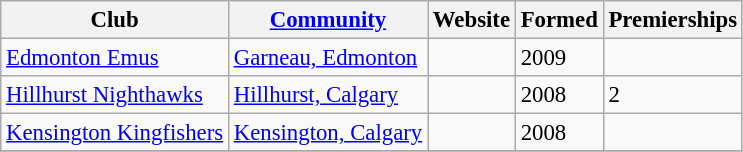<table class="wikitable sortable" style="font-size: 95%;">
<tr>
<th>Club</th>
<th><a href='#'>Community</a></th>
<th>Website</th>
<th>Formed</th>
<th>Premierships</th>
</tr>
<tr>
<td><a href='#'>Edmonton Emus</a></td>
<td><a href='#'>Garneau, Edmonton</a></td>
<td></td>
<td>2009</td>
<td></td>
</tr>
<tr>
<td><a href='#'>Hillhurst Nighthawks</a></td>
<td><a href='#'>Hillhurst, Calgary</a></td>
<td></td>
<td>2008</td>
<td>2</td>
</tr>
<tr>
<td><a href='#'>Kensington Kingfishers</a></td>
<td><a href='#'>Kensington, Calgary</a></td>
<td></td>
<td>2008</td>
<td></td>
</tr>
<tr>
</tr>
</table>
